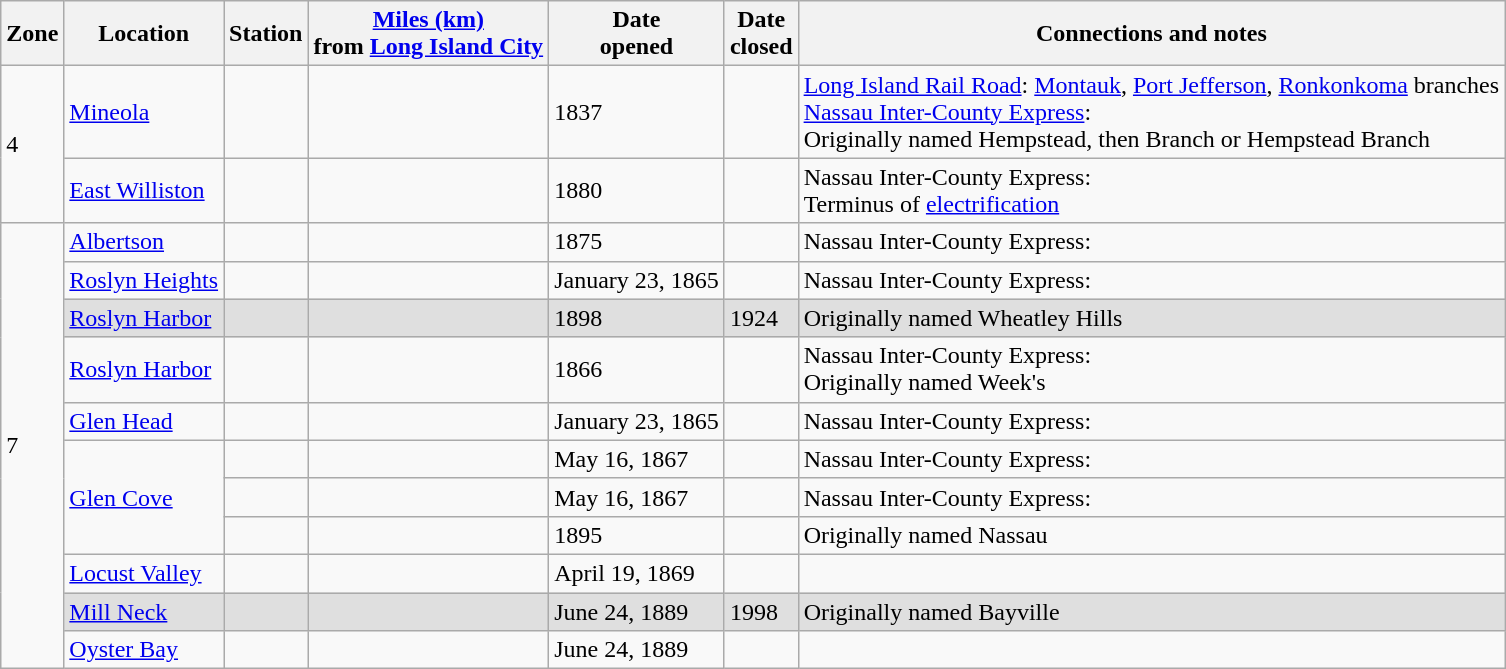<table class="wikitable">
<tr>
<th>Zone</th>
<th>Location</th>
<th>Station</th>
<th><a href='#'>Miles (km)</a><br>from <a href='#'>Long Island City</a></th>
<th>Date<br>opened</th>
<th>Date<br>closed</th>
<th>Connections and notes</th>
</tr>
<tr>
<td rowspan=2>4</td>
<td><a href='#'>Mineola</a></td>
<td> </td>
<td></td>
<td>1837</td>
<td></td>
<td><a href='#'>Long Island Rail Road</a>: <a href='#'>Montauk</a>, <a href='#'>Port Jefferson</a>, <a href='#'>Ronkonkoma</a> branches<br><a href='#'>Nassau Inter-County Express</a>: <br>Originally named Hempstead, then Branch or Hempstead Branch</td>
</tr>
<tr>
<td><a href='#'>East Williston</a></td>
<td> </td>
<td></td>
<td>1880</td>
<td></td>
<td>Nassau Inter-County Express: <br>Terminus of <a href='#'>electrification</a></td>
</tr>
<tr>
<td rowspan=11>7</td>
<td><a href='#'>Albertson</a></td>
<td> </td>
<td></td>
<td>1875</td>
<td></td>
<td>Nassau Inter-County Express: </td>
</tr>
<tr>
<td><a href='#'>Roslyn Heights</a></td>
<td> </td>
<td></td>
<td>January 23, 1865</td>
<td></td>
<td>Nassau Inter-County Express: </td>
</tr>
<tr bgcolor=dfdfdf>
<td><a href='#'>Roslyn Harbor</a></td>
<td></td>
<td></td>
<td>1898</td>
<td>1924</td>
<td>Originally named Wheatley Hills</td>
</tr>
<tr>
<td><a href='#'>Roslyn Harbor</a></td>
<td> </td>
<td></td>
<td>1866</td>
<td></td>
<td>Nassau Inter-County Express: <br>Originally named Week's</td>
</tr>
<tr>
<td><a href='#'>Glen Head</a></td>
<td> </td>
<td></td>
<td>January 23, 1865</td>
<td></td>
<td>Nassau Inter-County Express: </td>
</tr>
<tr>
<td rowspan=3><a href='#'>Glen Cove</a></td>
<td> </td>
<td></td>
<td>May 16, 1867</td>
<td></td>
<td>Nassau Inter-County Express: </td>
</tr>
<tr>
<td> </td>
<td></td>
<td>May 16, 1867</td>
<td></td>
<td>Nassau Inter-County Express: </td>
</tr>
<tr>
<td> </td>
<td></td>
<td>1895</td>
<td></td>
<td>Originally named Nassau</td>
</tr>
<tr>
<td><a href='#'>Locust Valley</a></td>
<td> </td>
<td></td>
<td>April 19, 1869</td>
<td></td>
<td></td>
</tr>
<tr bgcolor=dfdfdf>
<td><a href='#'>Mill Neck</a></td>
<td></td>
<td></td>
<td>June 24, 1889</td>
<td>1998</td>
<td>Originally named Bayville</td>
</tr>
<tr>
<td><a href='#'>Oyster Bay</a></td>
<td> </td>
<td></td>
<td>June 24, 1889</td>
<td></td>
<td></td>
</tr>
</table>
